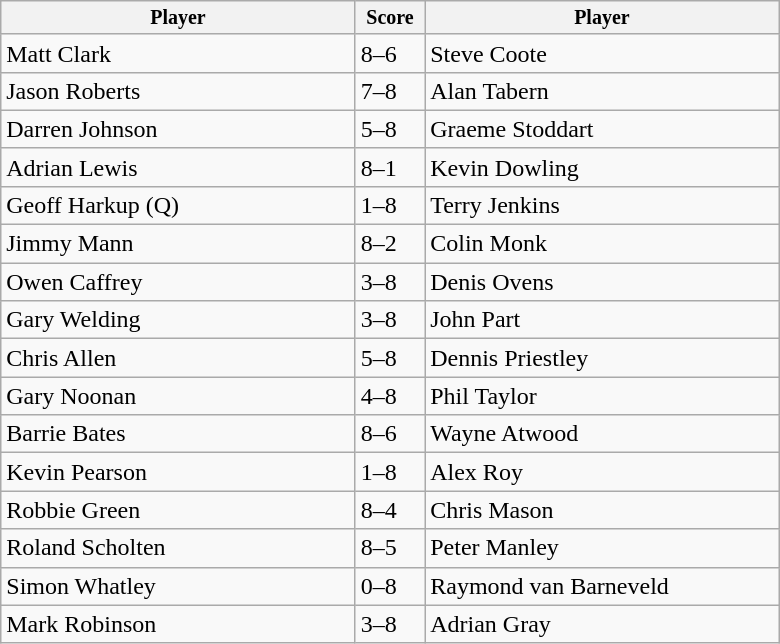<table class="wikitable">
<tr style="font-size:10pt;font-weight:bold">
<th style="width:230px;">Player</th>
<th style="width:40px;">Score</th>
<th style="width:230px;">Player</th>
</tr>
<tr>
<td> Matt Clark</td>
<td>8–6</td>
<td> Steve Coote</td>
</tr>
<tr>
<td> Jason Roberts</td>
<td>7–8</td>
<td> Alan Tabern</td>
</tr>
<tr>
<td> Darren Johnson</td>
<td>5–8</td>
<td> Graeme Stoddart</td>
</tr>
<tr>
<td> Adrian Lewis</td>
<td>8–1</td>
<td> Kevin Dowling</td>
</tr>
<tr>
<td> Geoff Harkup (Q)</td>
<td>1–8</td>
<td> Terry Jenkins</td>
</tr>
<tr>
<td> Jimmy Mann</td>
<td>8–2</td>
<td> Colin Monk</td>
</tr>
<tr>
<td> Owen Caffrey</td>
<td>3–8</td>
<td> Denis Ovens</td>
</tr>
<tr>
<td> Gary Welding</td>
<td>3–8</td>
<td> John Part</td>
</tr>
<tr>
<td> Chris Allen</td>
<td>5–8</td>
<td> Dennis Priestley</td>
</tr>
<tr>
<td> Gary Noonan</td>
<td>4–8</td>
<td> Phil Taylor</td>
</tr>
<tr>
<td> Barrie Bates</td>
<td>8–6</td>
<td> Wayne Atwood</td>
</tr>
<tr>
<td> Kevin Pearson</td>
<td>1–8</td>
<td> Alex Roy</td>
</tr>
<tr>
<td> Robbie Green</td>
<td>8–4</td>
<td> Chris Mason</td>
</tr>
<tr>
<td> Roland Scholten</td>
<td>8–5</td>
<td> Peter Manley</td>
</tr>
<tr>
<td> Simon Whatley</td>
<td>0–8</td>
<td> Raymond van Barneveld</td>
</tr>
<tr>
<td> Mark Robinson</td>
<td>3–8</td>
<td> Adrian Gray</td>
</tr>
</table>
